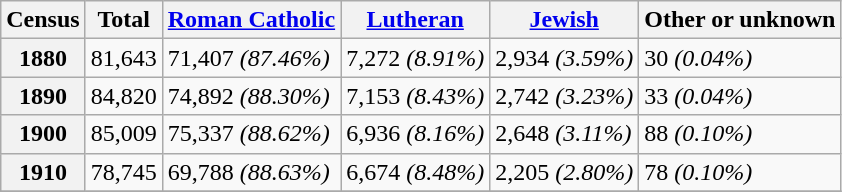<table class="wikitable">
<tr>
<th>Census</th>
<th>Total</th>
<th><a href='#'>Roman Catholic</a></th>
<th><a href='#'>Lutheran</a></th>
<th><a href='#'>Jewish</a></th>
<th>Other or unknown</th>
</tr>
<tr>
<th>1880</th>
<td>81,643</td>
<td>71,407 <em>(87.46%)</em></td>
<td>7,272 <em>(8.91%)</em></td>
<td>2,934 <em>(3.59%)</em></td>
<td>30 <em>(0.04%)</em></td>
</tr>
<tr>
<th>1890</th>
<td>84,820</td>
<td>74,892 <em>(88.30%)</em></td>
<td>7,153 <em>(8.43%)</em></td>
<td>2,742 <em>(3.23%)</em></td>
<td>33 <em>(0.04%)</em></td>
</tr>
<tr>
<th>1900</th>
<td>85,009</td>
<td>75,337 <em>(88.62%)</em></td>
<td>6,936 <em>(8.16%)</em></td>
<td>2,648 <em>(3.11%)</em></td>
<td>88 <em>(0.10%)</em></td>
</tr>
<tr>
<th>1910</th>
<td>78,745</td>
<td>69,788 <em>(88.63%)</em></td>
<td>6,674 <em>(8.48%)</em></td>
<td>2,205 <em>(2.80%)</em></td>
<td>78 <em>(0.10%)</em></td>
</tr>
<tr>
</tr>
</table>
